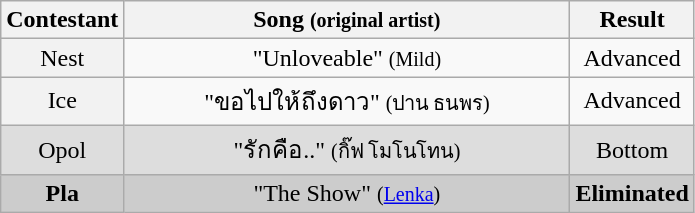<table class="wikitable" style="text-align:center;">
<tr>
<th scope="col">Contestant</th>
<th style="width:290px;" scope="col">Song <small>(original artist)</small></th>
<th scope="col">Result</th>
</tr>
<tr>
<th scope="row" style="font-weight:normal;">Nest</th>
<td>"Unloveable" <small>(Mild)</small></td>
<td>Advanced</td>
</tr>
<tr>
<th scope="row" style="font-weight:normal;">Ice</th>
<td>"ขอไปให้ถึงดาว" <small>(ปาน ธนพร)</small></td>
<td>Advanced</td>
</tr>
<tr style="background:#ddd;">
<th scope="row" style="background-color:#DDDDDD; font-weight:normal;">Opol</th>
<td>"รักคือ.." <small>(กิ๊ฟ โมโนโทน)</small></td>
<td>Bottom</td>
</tr>
<tr style="background:#ccc;">
<th scope="row" style="background-color:#CCCCCC; font-weight:normal;"><strong>Pla</strong></th>
<td>"The Show" <small>(<a href='#'>Lenka</a>)</small></td>
<td><strong>Eliminated</strong></td>
</tr>
</table>
